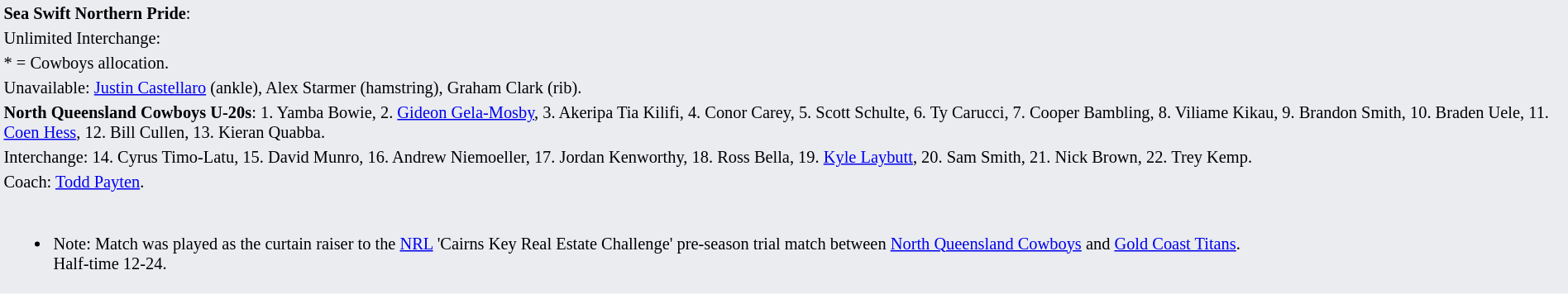<table style="background:#eaecf0; font-size:85%; width:100%;">
<tr>
<td><strong>Sea Swift Northern Pride</strong>:             </td>
</tr>
<tr>
<td>Unlimited Interchange:      </td>
</tr>
<tr>
<td>* = Cowboys allocation.</td>
</tr>
<tr>
<td>Unavailable: <a href='#'>Justin Castellaro</a> (ankle), Alex Starmer (hamstring), Graham Clark (rib).</td>
</tr>
<tr>
<td><strong>North Queensland Cowboys U-20s</strong>: 1. Yamba Bowie, 2. <a href='#'>Gideon Gela-Mosby</a>, 3. Akeripa Tia Kilifi, 4. Conor Carey, 5. Scott Schulte, 6. Ty Carucci, 7. Cooper Bambling, 8. Viliame Kikau, 9. Brandon Smith, 10. Braden Uele, 11. <a href='#'>Coen Hess</a>, 12. Bill Cullen, 13. Kieran Quabba.</td>
</tr>
<tr>
<td>Interchange: 14. Cyrus Timo-Latu, 15. David Munro, 16. Andrew Niemoeller, 17. Jordan Kenworthy, 18. Ross Bella, 19. <a href='#'>Kyle Laybutt</a>, 20. Sam Smith, 21. Nick Brown, 22. Trey Kemp.</td>
</tr>
<tr>
<td>Coach: <a href='#'>Todd Payten</a>.</td>
</tr>
<tr>
<td><br><ul><li>Note: Match was played as the curtain raiser to the <a href='#'>NRL</a> 'Cairns Key Real Estate Challenge' pre-season trial match between <a href='#'>North Queensland Cowboys</a> and <a href='#'>Gold Coast Titans</a>.<br>Half-time 12-24.</li></ul></td>
</tr>
</table>
